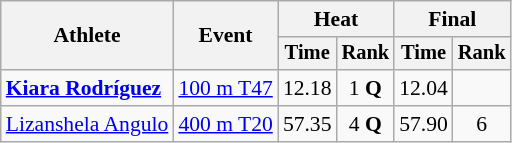<table class=wikitable style=font-size:90%;text-align:center>
<tr>
<th rowspan=2>Athlete</th>
<th rowspan=2>Event</th>
<th colspan=2>Heat</th>
<th colspan=2>Final</th>
</tr>
<tr style=font-size:95%>
<th>Time</th>
<th>Rank</th>
<th>Time</th>
<th>Rank</th>
</tr>
<tr style="text-align:center">
<td align=left><strong><a href='#'>Kiara Rodríguez</a></strong></td>
<td align=left><a href='#'>100 m T47</a></td>
<td>12.18</td>
<td>1 <strong>Q</strong></td>
<td>12.04</td>
<td></td>
</tr>
<tr style="text-align:center">
<td align=left><a href='#'>Lizanshela Angulo</a></td>
<td align=left><a href='#'>400 m T20</a></td>
<td>57.35</td>
<td>4 <strong>Q</strong></td>
<td>57.90</td>
<td>6</td>
</tr>
</table>
